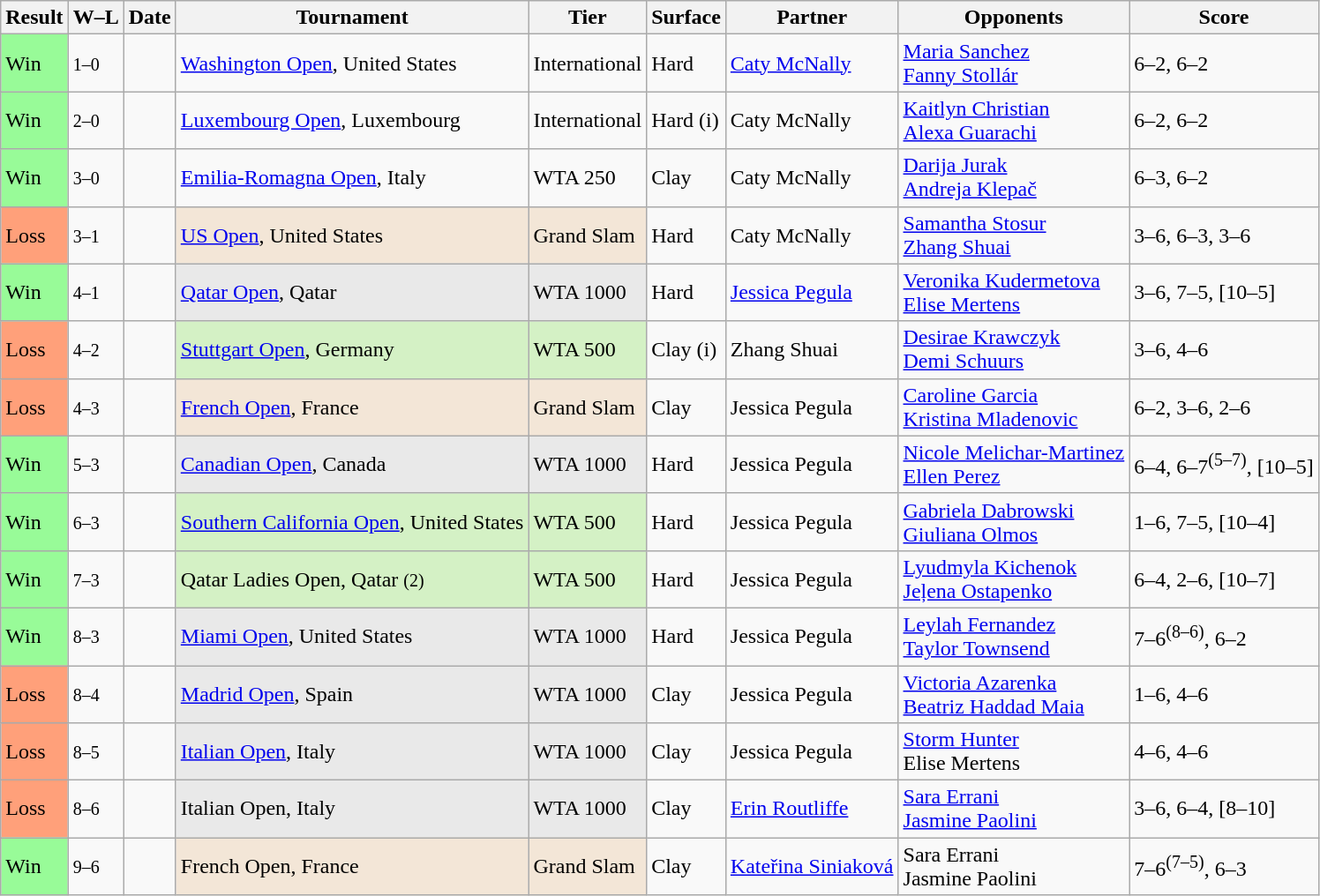<table class="sortable wikitable nowrap">
<tr>
<th>Result</th>
<th class="unsortable">W–L</th>
<th>Date</th>
<th>Tournament</th>
<th>Tier</th>
<th>Surface</th>
<th>Partner</th>
<th>Opponents</th>
<th class="unsortable">Score</th>
</tr>
<tr>
<td bgcolor=98fb98>Win</td>
<td><small>1–0</small></td>
<td><a href='#'></a></td>
<td><a href='#'>Washington Open</a>, United States</td>
<td>International</td>
<td>Hard</td>
<td> <a href='#'>Caty McNally</a></td>
<td> <a href='#'>Maria Sanchez</a> <br>  <a href='#'>Fanny Stollár</a></td>
<td>6–2, 6–2</td>
</tr>
<tr>
<td bgcolor=98fb98>Win</td>
<td><small>2–0</small></td>
<td><a href='#'></a></td>
<td><a href='#'>Luxembourg Open</a>, Luxembourg</td>
<td>International</td>
<td>Hard (i)</td>
<td> Caty McNally</td>
<td> <a href='#'>Kaitlyn Christian</a> <br>  <a href='#'>Alexa Guarachi</a></td>
<td>6–2, 6–2</td>
</tr>
<tr>
<td bgcolor=98fb98>Win</td>
<td><small>3–0</small></td>
<td><a href='#'></a></td>
<td><a href='#'>Emilia-Romagna Open</a>, Italy</td>
<td>WTA 250</td>
<td>Clay</td>
<td> Caty McNally</td>
<td> <a href='#'>Darija Jurak</a> <br>  <a href='#'>Andreja Klepač</a></td>
<td>6–3, 6–2</td>
</tr>
<tr>
<td bgcolor=ffa07a>Loss</td>
<td><small>3–1</small></td>
<td><a href='#'></a></td>
<td bgcolor=f3e6d7><a href='#'>US Open</a>, United States</td>
<td bgcolor=f3e6d7>Grand Slam</td>
<td>Hard</td>
<td> Caty McNally</td>
<td> <a href='#'>Samantha Stosur</a> <br>  <a href='#'>Zhang Shuai</a></td>
<td>3–6, 6–3, 3–6</td>
</tr>
<tr>
<td bgcolor=98fb98>Win</td>
<td><small>4–1</small></td>
<td><a href='#'></a></td>
<td bgcolor=e9e9e9><a href='#'>Qatar Open</a>, Qatar</td>
<td bgcolor=e9e9e9>WTA 1000</td>
<td>Hard</td>
<td> <a href='#'>Jessica Pegula</a></td>
<td> <a href='#'>Veronika Kudermetova</a> <br>  <a href='#'>Elise Mertens</a></td>
<td>3–6, 7–5, [10–5]</td>
</tr>
<tr>
<td bgcolor=ffa07a>Loss</td>
<td><small>4–2</small></td>
<td><a href='#'></a></td>
<td bgcolor=d4f1c5><a href='#'>Stuttgart Open</a>, Germany</td>
<td bgcolor=d4f1c5>WTA 500</td>
<td>Clay (i)</td>
<td> Zhang Shuai</td>
<td> <a href='#'>Desirae Krawczyk</a> <br>  <a href='#'>Demi Schuurs</a></td>
<td>3–6, 4–6</td>
</tr>
<tr>
<td bgcolor=ffa07a>Loss</td>
<td><small>4–3</small></td>
<td><a href='#'></a></td>
<td bgcolor=f3e6d7><a href='#'>French Open</a>, France</td>
<td bgcolor=f3e6d7>Grand Slam</td>
<td>Clay</td>
<td> Jessica Pegula</td>
<td> <a href='#'>Caroline Garcia</a> <br>  <a href='#'>Kristina Mladenovic</a></td>
<td>6–2, 3–6, 2–6</td>
</tr>
<tr>
<td bgcolor=98fb98>Win</td>
<td><small>5–3</small></td>
<td><a href='#'></a></td>
<td bgcolor=e9e9e9><a href='#'>Canadian Open</a>, Canada</td>
<td bgcolor=e9e9e9>WTA 1000</td>
<td>Hard</td>
<td> Jessica Pegula</td>
<td> <a href='#'>Nicole Melichar-Martinez</a> <br>  <a href='#'>Ellen Perez</a></td>
<td>6–4, 6–7<sup>(5–7)</sup>, [10–5]</td>
</tr>
<tr>
<td bgcolor=98fb98>Win</td>
<td><small>6–3</small></td>
<td><a href='#'></a></td>
<td bgcolor=d4f1c5><a href='#'>Southern California Open</a>, United States</td>
<td bgcolor=d4f1c5>WTA 500</td>
<td>Hard</td>
<td> Jessica Pegula</td>
<td> <a href='#'>Gabriela Dabrowski</a> <br>  <a href='#'>Giuliana Olmos</a></td>
<td>1–6, 7–5, [10–4]</td>
</tr>
<tr>
<td bgcolor=98fb98>Win</td>
<td><small>7–3</small></td>
<td><a href='#'></a></td>
<td bgcolor=d4f1c5>Qatar Ladies Open,  Qatar <small>(2)</small></td>
<td bgcolor=d4f1c5>WTA 500</td>
<td>Hard</td>
<td> Jessica Pegula</td>
<td> <a href='#'>Lyudmyla Kichenok</a> <br>  <a href='#'>Jeļena Ostapenko</a></td>
<td>6–4, 2–6, [10–7]</td>
</tr>
<tr>
<td bgcolor=98fb98>Win</td>
<td><small>8–3</small></td>
<td><a href='#'></a></td>
<td bgcolor=e9e9e9><a href='#'>Miami Open</a>,  United States</td>
<td bgcolor=e9e9e9>WTA 1000</td>
<td>Hard</td>
<td> Jessica Pegula</td>
<td> <a href='#'>Leylah Fernandez</a> <br>  <a href='#'>Taylor Townsend</a></td>
<td>7–6<sup>(8–6)</sup>, 6–2</td>
</tr>
<tr>
<td bgcolor=ffa07a>Loss</td>
<td><small>8–4</small></td>
<td><a href='#'></a></td>
<td bgcolor=e9e9e9><a href='#'>Madrid Open</a>, Spain</td>
<td bgcolor=e9e9e9>WTA 1000</td>
<td>Clay</td>
<td> Jessica Pegula</td>
<td> <a href='#'>Victoria Azarenka</a> <br>  <a href='#'>Beatriz Haddad Maia</a></td>
<td>1–6, 4–6</td>
</tr>
<tr>
<td bgcolor=ffa07a>Loss</td>
<td><small>8–5</small></td>
<td><a href='#'></a></td>
<td bgcolor=e9e9e9><a href='#'>Italian Open</a>, Italy</td>
<td bgcolor=e9e9e9>WTA 1000</td>
<td>Clay</td>
<td> Jessica Pegula</td>
<td> <a href='#'>Storm Hunter</a> <br>  Elise Mertens</td>
<td>4–6, 4–6</td>
</tr>
<tr>
<td bgcolor=ffa07a>Loss</td>
<td><small>8–6</small></td>
<td><a href='#'></a></td>
<td bgcolor=e9e9e9>Italian Open, Italy</td>
<td bgcolor=e9e9e9>WTA 1000</td>
<td>Clay</td>
<td> <a href='#'>Erin Routliffe</a></td>
<td> <a href='#'>Sara Errani</a> <br>  <a href='#'>Jasmine Paolini</a></td>
<td>3–6, 6–4, [8–10]</td>
</tr>
<tr>
<td bgcolor=98fb98>Win</td>
<td><small>9–6</small></td>
<td><a href='#'></a></td>
<td bgcolor=f3e6d7>French Open, France</td>
<td bgcolor=f3e6d7>Grand Slam</td>
<td>Clay</td>
<td> <a href='#'>Kateřina Siniaková</a></td>
<td> Sara Errani <br>  Jasmine Paolini</td>
<td>7–6<sup>(7–5)</sup>, 6–3</td>
</tr>
</table>
